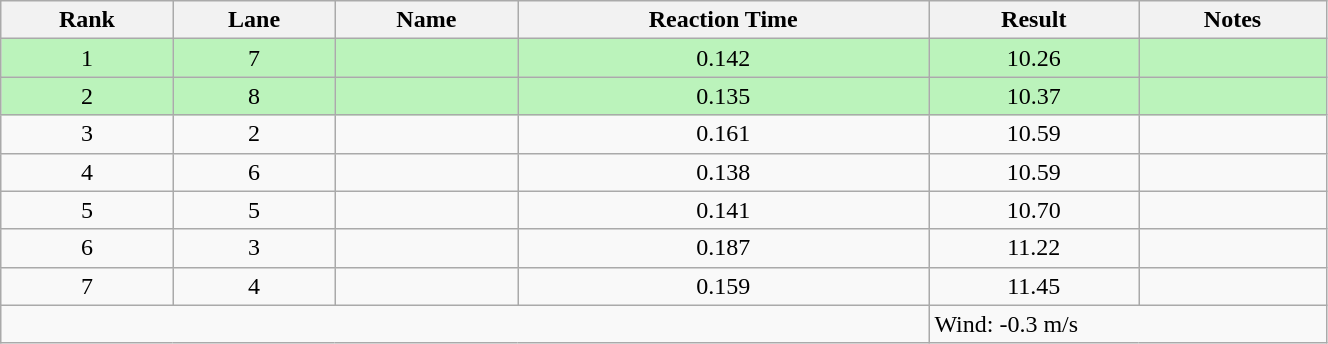<table class="wikitable sortable" style="text-align:center;width: 70%">
<tr>
<th>Rank</th>
<th>Lane</th>
<th>Name</th>
<th>Reaction Time</th>
<th>Result</th>
<th>Notes</th>
</tr>
<tr bgcolor=bbf3bb>
<td>1</td>
<td>7</td>
<td align="left"></td>
<td>0.142</td>
<td>10.26</td>
<td></td>
</tr>
<tr bgcolor=bbf3bb>
<td>2</td>
<td>8</td>
<td align="left"></td>
<td>0.135</td>
<td>10.37</td>
<td></td>
</tr>
<tr>
<td>3</td>
<td>2</td>
<td align="left"></td>
<td>0.161</td>
<td>10.59</td>
<td></td>
</tr>
<tr>
<td>4</td>
<td>6</td>
<td align="left"></td>
<td>0.138</td>
<td>10.59</td>
<td></td>
</tr>
<tr>
<td>5</td>
<td>5</td>
<td align="left"></td>
<td>0.141</td>
<td>10.70</td>
<td></td>
</tr>
<tr>
<td>6</td>
<td>3</td>
<td align="left"></td>
<td>0.187</td>
<td>11.22</td>
<td></td>
</tr>
<tr>
<td>7</td>
<td>4</td>
<td align="left"></td>
<td>0.159</td>
<td>11.45</td>
<td></td>
</tr>
<tr class="sortbottom">
<td colspan=4></td>
<td colspan="2" style="text-align:left;">Wind: -0.3 m/s</td>
</tr>
</table>
